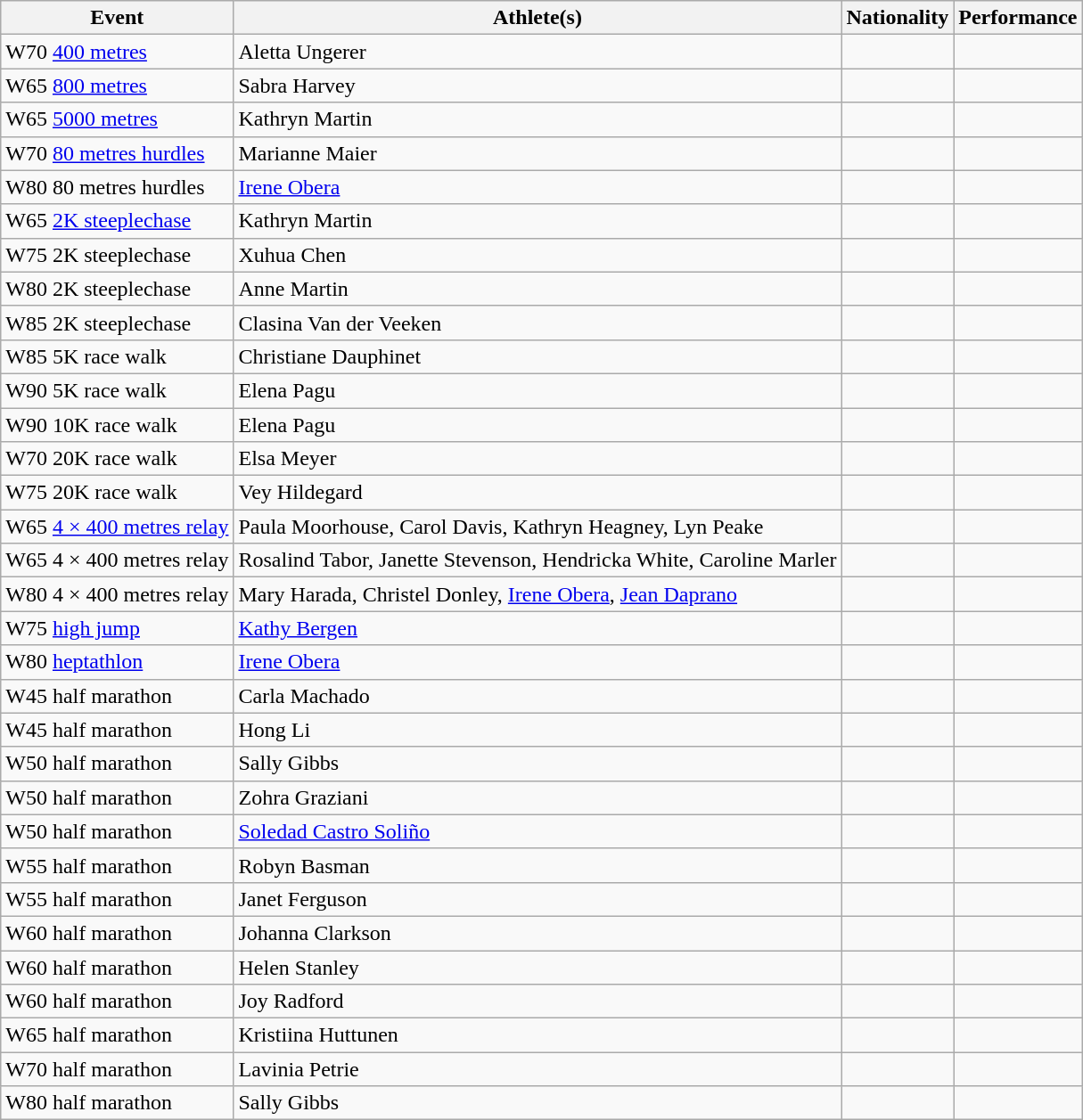<table class="wikitable">
<tr>
<th>Event</th>
<th>Athlete(s)</th>
<th>Nationality</th>
<th>Performance</th>
</tr>
<tr>
<td>W70 <a href='#'>400 metres</a></td>
<td>Aletta Ungerer</td>
<td></td>
<td></td>
</tr>
<tr>
<td>W65 <a href='#'>800 metres</a></td>
<td>Sabra Harvey</td>
<td></td>
<td></td>
</tr>
<tr>
<td>W65 <a href='#'>5000 metres</a></td>
<td>Kathryn Martin</td>
<td></td>
<td></td>
</tr>
<tr>
<td>W70 <a href='#'>80 metres hurdles</a></td>
<td>Marianne Maier</td>
<td></td>
<td></td>
</tr>
<tr>
<td>W80 80 metres hurdles</td>
<td><a href='#'>Irene Obera</a></td>
<td></td>
<td></td>
</tr>
<tr>
<td>W65 <a href='#'>2K steeplechase</a></td>
<td>Kathryn Martin</td>
<td></td>
<td></td>
</tr>
<tr>
<td>W75 2K steeplechase</td>
<td>Xuhua Chen</td>
<td></td>
<td></td>
</tr>
<tr>
<td>W80 2K steeplechase</td>
<td>Anne Martin</td>
<td></td>
<td></td>
</tr>
<tr>
<td>W85 2K steeplechase</td>
<td>Clasina Van der Veeken</td>
<td></td>
<td></td>
</tr>
<tr>
<td>W85 5K race walk</td>
<td>Christiane Dauphinet</td>
<td></td>
<td></td>
</tr>
<tr>
<td>W90 5K race walk</td>
<td>Elena Pagu</td>
<td></td>
<td></td>
</tr>
<tr>
<td>W90 10K race walk</td>
<td>Elena Pagu</td>
<td></td>
<td></td>
</tr>
<tr>
<td>W70 20K race walk</td>
<td>Elsa Meyer</td>
<td></td>
<td></td>
</tr>
<tr>
<td>W75 20K race walk</td>
<td>Vey Hildegard</td>
<td></td>
<td></td>
</tr>
<tr>
<td>W65 <a href='#'>4 × 400 metres relay</a></td>
<td>Paula Moorhouse, Carol Davis, Kathryn Heagney, Lyn Peake</td>
<td></td>
<td></td>
</tr>
<tr>
<td>W65 4 × 400 metres relay</td>
<td>Rosalind Tabor, Janette Stevenson, Hendricka White, Caroline Marler</td>
<td></td>
<td></td>
</tr>
<tr>
<td>W80 4 × 400 metres relay</td>
<td>Mary Harada, Christel Donley, <a href='#'>Irene Obera</a>, <a href='#'>Jean Daprano</a></td>
<td></td>
<td></td>
</tr>
<tr>
<td>W75 <a href='#'>high jump</a></td>
<td><a href='#'>Kathy Bergen</a></td>
<td></td>
<td></td>
</tr>
<tr>
<td>W80 <a href='#'>heptathlon</a></td>
<td><a href='#'>Irene Obera</a></td>
<td></td>
<td></td>
</tr>
<tr>
<td>W45 half marathon</td>
<td>Carla Machado</td>
<td></td>
<td></td>
</tr>
<tr>
<td>W45 half marathon</td>
<td>Hong Li</td>
<td></td>
<td></td>
</tr>
<tr>
<td>W50 half marathon</td>
<td>Sally Gibbs</td>
<td></td>
<td></td>
</tr>
<tr>
<td>W50 half marathon</td>
<td>Zohra Graziani</td>
<td></td>
<td></td>
</tr>
<tr>
<td>W50 half marathon</td>
<td><a href='#'>Soledad Castro Soliño</a></td>
<td></td>
<td></td>
</tr>
<tr>
<td>W55 half marathon</td>
<td>Robyn Basman</td>
<td></td>
<td></td>
</tr>
<tr>
<td>W55 half marathon</td>
<td>Janet Ferguson</td>
<td></td>
<td></td>
</tr>
<tr>
<td>W60 half marathon</td>
<td>Johanna Clarkson</td>
<td></td>
<td></td>
</tr>
<tr>
<td>W60 half marathon</td>
<td>Helen Stanley</td>
<td></td>
<td></td>
</tr>
<tr>
<td>W60 half marathon</td>
<td>Joy Radford</td>
<td></td>
<td></td>
</tr>
<tr>
<td>W65 half marathon</td>
<td>Kristiina Huttunen</td>
<td></td>
<td></td>
</tr>
<tr>
<td>W70 half marathon</td>
<td>Lavinia Petrie</td>
<td></td>
<td></td>
</tr>
<tr>
<td>W80 half marathon</td>
<td>Sally Gibbs</td>
<td></td>
<td></td>
</tr>
</table>
